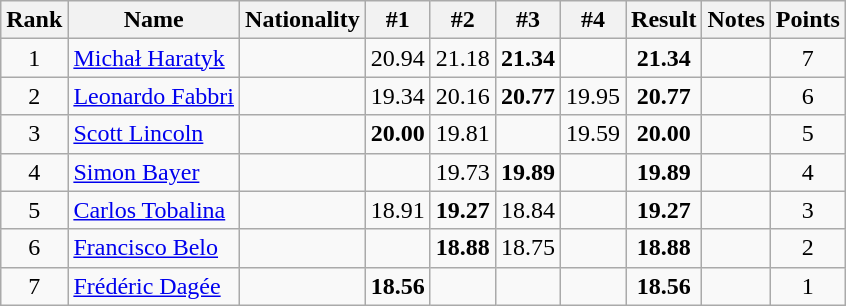<table class="wikitable sortable" style="text-align:center;">
<tr>
<th>Rank</th>
<th>Name</th>
<th>Nationality</th>
<th>#1</th>
<th>#2</th>
<th>#3</th>
<th>#4</th>
<th>Result</th>
<th>Notes</th>
<th>Points</th>
</tr>
<tr>
<td>1</td>
<td align=left><a href='#'>Michał Haratyk</a></td>
<td align=left></td>
<td>20.94</td>
<td>21.18</td>
<td><strong>21.34</strong></td>
<td></td>
<td><strong>21.34</strong></td>
<td></td>
<td>7</td>
</tr>
<tr>
<td>2</td>
<td align=left><a href='#'>Leonardo Fabbri</a></td>
<td align=left></td>
<td>19.34</td>
<td>20.16</td>
<td><strong>20.77</strong></td>
<td>19.95</td>
<td><strong>20.77</strong></td>
<td></td>
<td>6</td>
</tr>
<tr>
<td>3</td>
<td align=left><a href='#'>Scott Lincoln</a></td>
<td align=left></td>
<td><strong>20.00</strong></td>
<td>19.81</td>
<td></td>
<td>19.59</td>
<td><strong>20.00</strong></td>
<td></td>
<td>5</td>
</tr>
<tr>
<td>4</td>
<td align=left><a href='#'>Simon Bayer</a></td>
<td align=left></td>
<td></td>
<td>19.73</td>
<td><strong>19.89</strong></td>
<td></td>
<td><strong>19.89</strong></td>
<td></td>
<td>4</td>
</tr>
<tr>
<td>5</td>
<td align=left><a href='#'>Carlos Tobalina</a></td>
<td align=left></td>
<td>18.91</td>
<td><strong>19.27</strong></td>
<td>18.84</td>
<td></td>
<td><strong>19.27</strong></td>
<td></td>
<td>3</td>
</tr>
<tr>
<td>6</td>
<td align=left><a href='#'>Francisco Belo</a></td>
<td align=left></td>
<td></td>
<td><strong>18.88</strong></td>
<td>18.75</td>
<td></td>
<td><strong>18.88</strong></td>
<td></td>
<td>2</td>
</tr>
<tr>
<td>7</td>
<td align=left><a href='#'>Frédéric Dagée</a></td>
<td align=left></td>
<td><strong>18.56</strong></td>
<td></td>
<td></td>
<td></td>
<td><strong>18.56</strong></td>
<td></td>
<td>1</td>
</tr>
</table>
